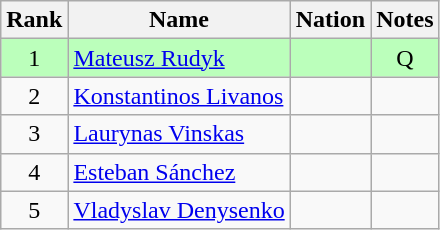<table class="wikitable sortable" style="text-align:center">
<tr>
<th>Rank</th>
<th>Name</th>
<th>Nation</th>
<th>Notes</th>
</tr>
<tr bgcolor=bbffbb>
<td>1</td>
<td align=left><a href='#'>Mateusz Rudyk</a></td>
<td align=left></td>
<td>Q</td>
</tr>
<tr>
<td>2</td>
<td align=left><a href='#'>Konstantinos Livanos</a></td>
<td align=left></td>
<td></td>
</tr>
<tr>
<td>3</td>
<td align=left><a href='#'>Laurynas Vinskas</a></td>
<td align=left></td>
<td></td>
</tr>
<tr>
<td>4</td>
<td align=left><a href='#'>Esteban Sánchez</a></td>
<td align=left></td>
<td></td>
</tr>
<tr>
<td>5</td>
<td align=left><a href='#'>Vladyslav Denysenko</a></td>
<td align=left></td>
<td></td>
</tr>
</table>
